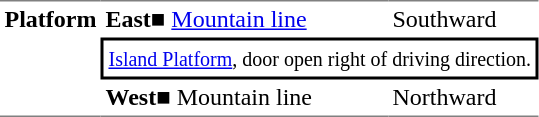<table table border=0 cellspacing=0 cellpadding=3>
<tr>
<td style="border-bottom:solid 1px gray; border-top:solid 1px gray;" width=50 rowspan=10 valign=top><strong>Platform</strong></td>
</tr>
<tr>
<td style="border-top:solid 1px gray;"><strong>East</strong><span>■</span> <a href='#'>Mountain line</a></td>
<td style="border-top:solid 1px gray;">Southward</td>
</tr>
<tr>
<td style="border-top:solid 2px black;border-right:solid 2px black;border-left:solid 2px black;border-bottom:solid 2px black;text-align:center;" colspan=2><small><a href='#'>Island Platform</a>, door open right of driving direction.</small></td>
</tr>
<tr>
<td style="border-bottom:solid 1px gray;"><strong>West</strong><span>■</span> Mountain line</td>
<td style="border-bottom:solid 1px gray;">Northward</td>
</tr>
</table>
